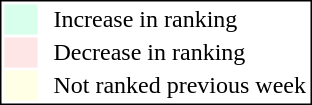<table style="border:1px solid black; float:right;">
<tr>
<td style="background:#D8FFEB; width:20px;"></td>
<td> </td>
<td>Increase in ranking</td>
</tr>
<tr>
<td style="background:#FFE6E6; width:20px;"></td>
<td> </td>
<td>Decrease in ranking</td>
</tr>
<tr>
<td style="background:#FFFFE6; width:20px;"></td>
<td> </td>
<td>Not ranked previous week</td>
</tr>
</table>
